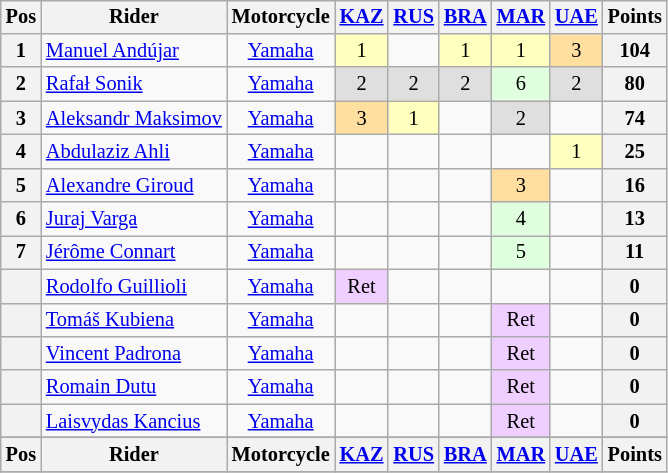<table class="wikitable" style="font-size: 85%; text-align: center; display: inline-table;">
<tr valign="top">
<th valign="middle">Pos</th>
<th valign="middle">Rider</th>
<th valign="middle">Motorcycle</th>
<th><a href='#'>KAZ</a><br></th>
<th><a href='#'>RUS</a><br></th>
<th><a href='#'>BRA</a><br></th>
<th><a href='#'>MAR</a><br></th>
<th><a href='#'>UAE</a><br></th>
<th valign="middle">Points</th>
</tr>
<tr>
<th>1</th>
<td align=left> <a href='#'>Manuel Andújar</a></td>
<td><a href='#'>Yamaha</a></td>
<td style="background:#ffffbf;">1</td>
<td></td>
<td style="background:#ffffbf;">1</td>
<td style="background:#ffffbf;">1</td>
<td style="background:#ffdf9f;">3</td>
<th>104</th>
</tr>
<tr>
<th>2</th>
<td align=left> <a href='#'>Rafał Sonik</a></td>
<td><a href='#'>Yamaha</a></td>
<td style="background:#dfdfdf;">2</td>
<td style="background:#dfdfdf;">2</td>
<td style="background:#dfdfdf;">2</td>
<td style="background:#dfffdf;">6</td>
<td style="background:#dfdfdf;">2</td>
<th>80</th>
</tr>
<tr>
<th>3</th>
<td align=left> <a href='#'>Aleksandr Maksimov</a></td>
<td><a href='#'>Yamaha</a></td>
<td style="background:#ffdf9f;">3</td>
<td style="background:#ffffbf;">1</td>
<td></td>
<td style="background:#dfdfdf;">2</td>
<td></td>
<th>74</th>
</tr>
<tr>
<th>4</th>
<td align=left> <a href='#'>Abdulaziz Ahli</a></td>
<td><a href='#'>Yamaha</a></td>
<td></td>
<td></td>
<td></td>
<td></td>
<td style="background:#ffffbf;">1</td>
<th>25</th>
</tr>
<tr>
<th>5</th>
<td align=left> <a href='#'>Alexandre Giroud</a></td>
<td><a href='#'>Yamaha</a></td>
<td></td>
<td></td>
<td></td>
<td style="background:#ffdf9f;">3</td>
<td></td>
<th>16</th>
</tr>
<tr>
<th>6</th>
<td align=left> <a href='#'>Juraj Varga</a></td>
<td><a href='#'>Yamaha</a></td>
<td></td>
<td></td>
<td></td>
<td style="background:#dfffdf;">4</td>
<td></td>
<th>13</th>
</tr>
<tr>
<th>7</th>
<td align=left> <a href='#'>Jérôme Connart</a></td>
<td><a href='#'>Yamaha</a></td>
<td></td>
<td></td>
<td></td>
<td style="background:#dfffdf;">5</td>
<td></td>
<th>11</th>
</tr>
<tr>
<th></th>
<td align=left> <a href='#'>Rodolfo Guillioli</a></td>
<td><a href='#'>Yamaha</a></td>
<td style="background:#efcfff;">Ret</td>
<td></td>
<td></td>
<td></td>
<td></td>
<th>0</th>
</tr>
<tr>
<th></th>
<td align=left> <a href='#'>Tomáš Kubiena</a></td>
<td><a href='#'>Yamaha</a></td>
<td></td>
<td></td>
<td></td>
<td style="background:#efcfff;">Ret</td>
<td></td>
<th>0</th>
</tr>
<tr>
<th></th>
<td align=left> <a href='#'>Vincent Padrona</a></td>
<td><a href='#'>Yamaha</a></td>
<td></td>
<td></td>
<td></td>
<td style="background:#efcfff;">Ret</td>
<td></td>
<th>0</th>
</tr>
<tr>
<th></th>
<td align=left> <a href='#'>Romain Dutu</a></td>
<td><a href='#'>Yamaha</a></td>
<td></td>
<td></td>
<td></td>
<td style="background:#efcfff;">Ret</td>
<td></td>
<th>0</th>
</tr>
<tr>
<th></th>
<td align=left> <a href='#'>Laisvydas Kancius</a></td>
<td><a href='#'>Yamaha</a></td>
<td></td>
<td></td>
<td></td>
<td style="background:#efcfff;">Ret</td>
<td></td>
<th>0</th>
</tr>
<tr>
</tr>
<tr valign="top">
<th valign="middle">Pos</th>
<th valign="middle">Rider</th>
<th valign="middle">Motorcycle</th>
<th><a href='#'>KAZ</a><br></th>
<th><a href='#'>RUS</a><br></th>
<th><a href='#'>BRA</a><br></th>
<th><a href='#'>MAR</a><br></th>
<th><a href='#'>UAE</a><br></th>
<th valign="middle">Points</th>
</tr>
<tr>
</tr>
</table>
